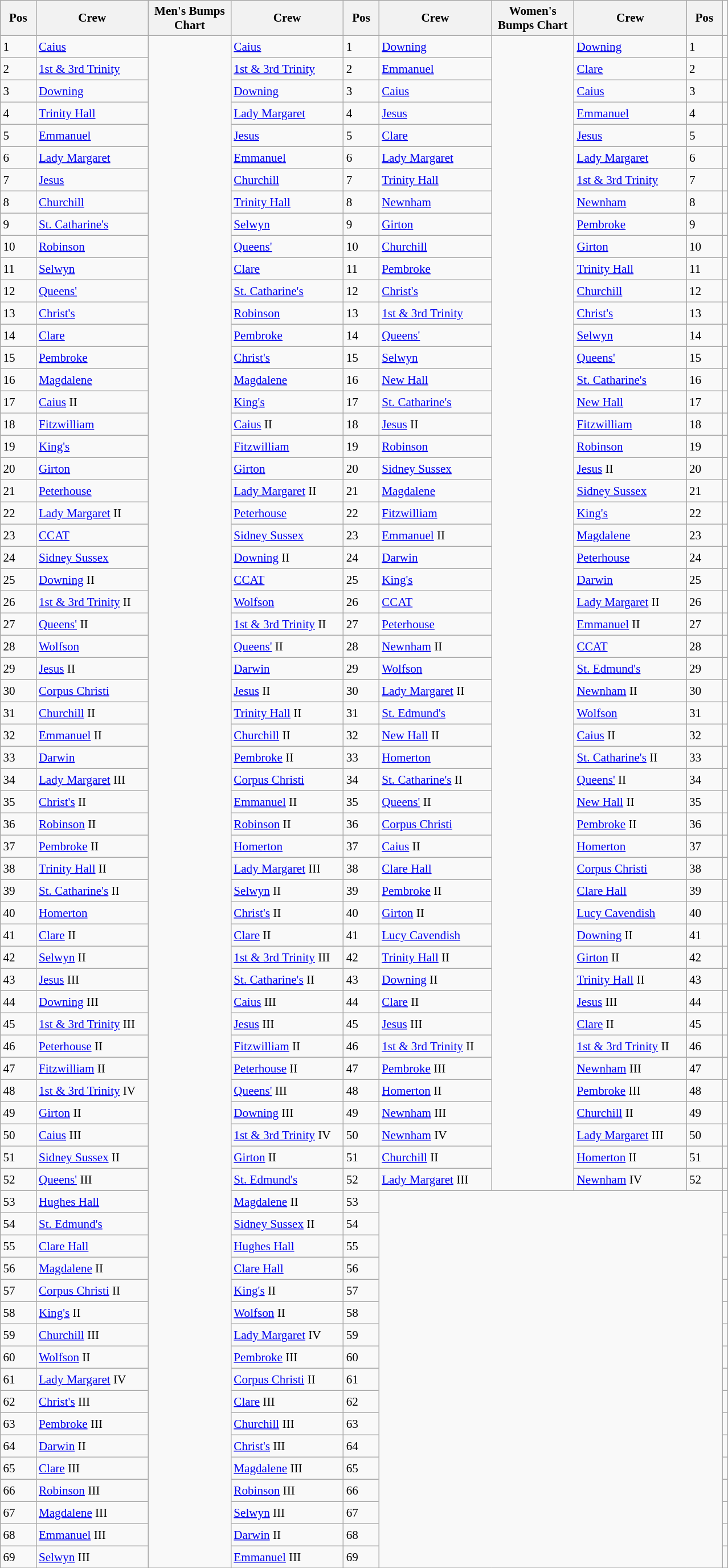<table class="wikitable" style="font-size:88%; white-space:nowrap; margin:0.5em auto">
<tr style="white-space:normal">
<th width=35>Pos</th>
<th width=125>Crew</th>
<th width=90>Men's Bumps Chart</th>
<th width=125>Crew</th>
<th width=35>Pos</th>
<th width=125>Crew</th>
<th width=90>Women's Bumps Chart</th>
<th width=125>Crew</th>
<th width=35>Pos</th>
</tr>
<tr style="height:26px">
<td>1</td>
<td><a href='#'>Caius</a></td>
<td rowspan="69"></td>
<td><a href='#'>Caius</a></td>
<td>1</td>
<td><a href='#'>Downing</a></td>
<td rowspan="52"><br></td>
<td><a href='#'>Downing</a></td>
<td>1</td>
<td></td>
</tr>
<tr style="height:26px">
<td>2</td>
<td><a href='#'>1st & 3rd Trinity</a></td>
<td><a href='#'>1st & 3rd Trinity</a></td>
<td>2</td>
<td><a href='#'>Emmanuel</a></td>
<td><a href='#'>Clare</a></td>
<td>2</td>
<td></td>
</tr>
<tr style="height:26px">
<td>3</td>
<td><a href='#'>Downing</a></td>
<td><a href='#'>Downing</a></td>
<td>3</td>
<td><a href='#'>Caius</a></td>
<td><a href='#'>Caius</a></td>
<td>3</td>
<td></td>
</tr>
<tr style="height:26px">
<td>4</td>
<td><a href='#'>Trinity Hall</a></td>
<td><a href='#'>Lady Margaret</a></td>
<td>4</td>
<td><a href='#'>Jesus</a></td>
<td><a href='#'>Emmanuel</a></td>
<td>4</td>
<td></td>
</tr>
<tr style="height:26px">
<td>5</td>
<td><a href='#'>Emmanuel</a></td>
<td><a href='#'>Jesus</a></td>
<td>5</td>
<td><a href='#'>Clare</a></td>
<td><a href='#'>Jesus</a></td>
<td>5</td>
<td></td>
</tr>
<tr style="height:26px">
<td>6</td>
<td><a href='#'>Lady Margaret</a></td>
<td><a href='#'>Emmanuel</a></td>
<td>6</td>
<td><a href='#'>Lady Margaret</a></td>
<td><a href='#'>Lady Margaret</a></td>
<td>6</td>
<td></td>
</tr>
<tr style="height:26px">
<td>7</td>
<td><a href='#'>Jesus</a></td>
<td><a href='#'>Churchill</a></td>
<td>7</td>
<td><a href='#'>Trinity Hall</a></td>
<td><a href='#'>1st & 3rd Trinity</a></td>
<td>7</td>
<td></td>
</tr>
<tr style="height:26px">
<td>8</td>
<td><a href='#'>Churchill</a></td>
<td><a href='#'>Trinity Hall</a></td>
<td>8</td>
<td><a href='#'>Newnham</a></td>
<td><a href='#'>Newnham</a></td>
<td>8</td>
<td></td>
</tr>
<tr style="height:26px">
<td>9</td>
<td><a href='#'>St. Catharine's</a></td>
<td><a href='#'>Selwyn</a></td>
<td>9</td>
<td><a href='#'>Girton</a></td>
<td><a href='#'>Pembroke</a></td>
<td>9</td>
<td></td>
</tr>
<tr style="height:26px">
<td>10</td>
<td><a href='#'>Robinson</a></td>
<td><a href='#'>Queens'</a></td>
<td>10</td>
<td><a href='#'>Churchill</a></td>
<td><a href='#'>Girton</a></td>
<td>10</td>
<td></td>
</tr>
<tr style="height:26px">
<td>11</td>
<td><a href='#'>Selwyn</a></td>
<td><a href='#'>Clare</a></td>
<td>11</td>
<td><a href='#'>Pembroke</a></td>
<td><a href='#'>Trinity Hall</a></td>
<td>11</td>
<td></td>
</tr>
<tr style="height:26px">
<td>12</td>
<td><a href='#'>Queens'</a></td>
<td><a href='#'>St. Catharine's</a></td>
<td>12</td>
<td><a href='#'>Christ's</a></td>
<td><a href='#'>Churchill</a></td>
<td>12</td>
<td></td>
</tr>
<tr style="height:26px">
<td>13</td>
<td><a href='#'>Christ's</a></td>
<td><a href='#'>Robinson</a></td>
<td>13</td>
<td><a href='#'>1st & 3rd Trinity</a></td>
<td><a href='#'>Christ's</a></td>
<td>13</td>
<td></td>
</tr>
<tr style="height:26px">
<td>14</td>
<td><a href='#'>Clare</a></td>
<td><a href='#'>Pembroke</a></td>
<td>14</td>
<td><a href='#'>Queens'</a></td>
<td><a href='#'>Selwyn</a></td>
<td>14</td>
<td></td>
</tr>
<tr style="height:26px">
<td>15</td>
<td><a href='#'>Pembroke</a></td>
<td><a href='#'>Christ's</a></td>
<td>15</td>
<td><a href='#'>Selwyn</a></td>
<td><a href='#'>Queens'</a></td>
<td>15</td>
<td></td>
</tr>
<tr style="height:26px">
<td>16</td>
<td><a href='#'>Magdalene</a></td>
<td><a href='#'>Magdalene</a></td>
<td>16</td>
<td><a href='#'>New Hall</a></td>
<td><a href='#'>St. Catharine's</a></td>
<td>16</td>
<td></td>
</tr>
<tr style="height:26px">
<td>17</td>
<td><a href='#'>Caius</a> II</td>
<td><a href='#'>King's</a></td>
<td>17</td>
<td><a href='#'>St. Catharine's</a></td>
<td><a href='#'>New Hall</a></td>
<td>17</td>
<td></td>
</tr>
<tr style="height:26px">
<td>18</td>
<td><a href='#'>Fitzwilliam</a></td>
<td><a href='#'>Caius</a> II</td>
<td>18</td>
<td><a href='#'>Jesus</a> II</td>
<td><a href='#'>Fitzwilliam</a></td>
<td>18</td>
<td></td>
</tr>
<tr style="height:26px">
<td>19</td>
<td><a href='#'>King's</a></td>
<td><a href='#'>Fitzwilliam</a></td>
<td>19</td>
<td><a href='#'>Robinson</a></td>
<td><a href='#'>Robinson</a></td>
<td>19</td>
<td></td>
</tr>
<tr style="height:26px">
<td>20</td>
<td><a href='#'>Girton</a></td>
<td><a href='#'>Girton</a></td>
<td>20</td>
<td><a href='#'>Sidney Sussex</a></td>
<td><a href='#'>Jesus</a> II</td>
<td>20</td>
<td></td>
</tr>
<tr style="height:26px">
<td>21</td>
<td><a href='#'>Peterhouse</a></td>
<td><a href='#'>Lady Margaret</a> II</td>
<td>21</td>
<td><a href='#'>Magdalene</a></td>
<td><a href='#'>Sidney Sussex</a></td>
<td>21</td>
<td></td>
</tr>
<tr style="height:26px">
<td>22</td>
<td><a href='#'>Lady Margaret</a> II</td>
<td><a href='#'>Peterhouse</a></td>
<td>22</td>
<td><a href='#'>Fitzwilliam</a></td>
<td><a href='#'>King's</a></td>
<td>22</td>
<td></td>
</tr>
<tr style="height:26px">
<td>23</td>
<td><a href='#'>CCAT</a></td>
<td><a href='#'>Sidney Sussex</a></td>
<td>23</td>
<td><a href='#'>Emmanuel</a> II</td>
<td><a href='#'>Magdalene</a></td>
<td>23</td>
<td></td>
</tr>
<tr style="height:26px">
<td>24</td>
<td><a href='#'>Sidney Sussex</a></td>
<td><a href='#'>Downing</a> II</td>
<td>24</td>
<td><a href='#'>Darwin</a></td>
<td><a href='#'>Peterhouse</a></td>
<td>24</td>
<td></td>
</tr>
<tr style="height:26px">
<td>25</td>
<td><a href='#'>Downing</a> II</td>
<td><a href='#'>CCAT</a></td>
<td>25</td>
<td><a href='#'>King's</a></td>
<td><a href='#'>Darwin</a></td>
<td>25</td>
<td></td>
</tr>
<tr style="height:26px">
<td>26</td>
<td><a href='#'>1st & 3rd Trinity</a> II</td>
<td><a href='#'>Wolfson</a></td>
<td>26</td>
<td><a href='#'>CCAT</a></td>
<td><a href='#'>Lady Margaret</a> II</td>
<td>26</td>
<td></td>
</tr>
<tr style="height:26px">
<td>27</td>
<td><a href='#'>Queens'</a> II</td>
<td><a href='#'>1st & 3rd Trinity</a> II</td>
<td>27</td>
<td><a href='#'>Peterhouse</a></td>
<td><a href='#'>Emmanuel</a> II</td>
<td>27</td>
<td></td>
</tr>
<tr style="height:26px">
<td>28</td>
<td><a href='#'>Wolfson</a></td>
<td><a href='#'>Queens'</a> II</td>
<td>28</td>
<td><a href='#'>Newnham</a> II</td>
<td><a href='#'>CCAT</a></td>
<td>28</td>
<td></td>
</tr>
<tr style="height:26px">
<td>29</td>
<td><a href='#'>Jesus</a> II</td>
<td><a href='#'>Darwin</a></td>
<td>29</td>
<td><a href='#'>Wolfson</a></td>
<td><a href='#'>St. Edmund's</a></td>
<td>29</td>
<td></td>
</tr>
<tr style="height:26px">
<td>30</td>
<td><a href='#'>Corpus Christi</a></td>
<td><a href='#'>Jesus</a> II</td>
<td>30</td>
<td><a href='#'>Lady Margaret</a> II</td>
<td><a href='#'>Newnham</a> II</td>
<td>30</td>
<td></td>
</tr>
<tr style="height:26px">
<td>31</td>
<td><a href='#'>Churchill</a> II</td>
<td><a href='#'>Trinity Hall</a> II</td>
<td>31</td>
<td><a href='#'>St. Edmund's</a></td>
<td><a href='#'>Wolfson</a></td>
<td>31</td>
<td></td>
</tr>
<tr style="height:26px">
<td>32</td>
<td><a href='#'>Emmanuel</a> II</td>
<td><a href='#'>Churchill</a> II</td>
<td>32</td>
<td><a href='#'>New Hall</a> II</td>
<td><a href='#'>Caius</a> II</td>
<td>32</td>
<td></td>
</tr>
<tr style="height:26px">
<td>33</td>
<td><a href='#'>Darwin</a></td>
<td><a href='#'>Pembroke</a> II</td>
<td>33</td>
<td><a href='#'>Homerton</a></td>
<td><a href='#'>St. Catharine's</a> II</td>
<td>33</td>
<td></td>
</tr>
<tr style="height:26px">
<td>34</td>
<td><a href='#'>Lady Margaret</a> III</td>
<td><a href='#'>Corpus Christi</a></td>
<td>34</td>
<td><a href='#'>St. Catharine's</a> II</td>
<td><a href='#'>Queens'</a> II</td>
<td>34</td>
<td></td>
</tr>
<tr style="height:26px">
<td>35</td>
<td><a href='#'>Christ's</a> II</td>
<td><a href='#'>Emmanuel</a> II</td>
<td>35</td>
<td><a href='#'>Queens'</a> II</td>
<td><a href='#'>New Hall</a> II</td>
<td>35</td>
<td></td>
</tr>
<tr style="height:26px">
<td>36</td>
<td><a href='#'>Robinson</a> II</td>
<td><a href='#'>Robinson</a> II</td>
<td>36</td>
<td><a href='#'>Corpus Christi</a></td>
<td><a href='#'>Pembroke</a> II</td>
<td>36</td>
<td></td>
</tr>
<tr style="height:26px">
<td>37</td>
<td><a href='#'>Pembroke</a> II</td>
<td><a href='#'>Homerton</a></td>
<td>37</td>
<td><a href='#'>Caius</a> II</td>
<td><a href='#'>Homerton</a></td>
<td>37</td>
<td></td>
</tr>
<tr style="height:26px">
<td>38</td>
<td><a href='#'>Trinity Hall</a> II</td>
<td><a href='#'>Lady Margaret</a> III</td>
<td>38</td>
<td><a href='#'>Clare Hall</a></td>
<td><a href='#'>Corpus Christi</a></td>
<td>38</td>
<td></td>
</tr>
<tr style="height:26px">
<td>39</td>
<td><a href='#'>St. Catharine's</a> II</td>
<td><a href='#'>Selwyn</a> II</td>
<td>39</td>
<td><a href='#'>Pembroke</a> II</td>
<td><a href='#'>Clare Hall</a></td>
<td>39</td>
<td></td>
</tr>
<tr style="height:26px">
<td>40</td>
<td><a href='#'>Homerton</a></td>
<td><a href='#'>Christ's</a> II</td>
<td>40</td>
<td><a href='#'>Girton</a> II</td>
<td><a href='#'>Lucy Cavendish</a></td>
<td>40</td>
<td></td>
</tr>
<tr style="height:26px">
<td>41</td>
<td><a href='#'>Clare</a> II</td>
<td><a href='#'>Clare</a> II</td>
<td>41</td>
<td><a href='#'>Lucy Cavendish</a></td>
<td><a href='#'>Downing</a> II</td>
<td>41</td>
<td></td>
</tr>
<tr style="height:26px">
<td>42</td>
<td><a href='#'>Selwyn</a> II</td>
<td><a href='#'>1st & 3rd Trinity</a> III</td>
<td>42</td>
<td><a href='#'>Trinity Hall</a> II</td>
<td><a href='#'>Girton</a> II</td>
<td>42</td>
<td></td>
</tr>
<tr style="height:26px">
<td>43</td>
<td><a href='#'>Jesus</a> III</td>
<td><a href='#'>St. Catharine's</a> II</td>
<td>43</td>
<td><a href='#'>Downing</a> II</td>
<td><a href='#'>Trinity Hall</a> II</td>
<td>43</td>
<td></td>
</tr>
<tr style="height:26px">
<td>44</td>
<td><a href='#'>Downing</a> III</td>
<td><a href='#'>Caius</a> III</td>
<td>44</td>
<td><a href='#'>Clare</a> II</td>
<td><a href='#'>Jesus</a> III</td>
<td>44</td>
<td></td>
</tr>
<tr style="height:26px">
<td>45</td>
<td><a href='#'>1st & 3rd Trinity</a> III</td>
<td><a href='#'>Jesus</a> III</td>
<td>45</td>
<td><a href='#'>Jesus</a> III</td>
<td><a href='#'>Clare</a> II</td>
<td>45</td>
<td></td>
</tr>
<tr style="height:26px">
<td>46</td>
<td><a href='#'>Peterhouse</a> II</td>
<td><a href='#'>Fitzwilliam</a> II</td>
<td>46</td>
<td><a href='#'>1st & 3rd Trinity</a> II</td>
<td><a href='#'>1st & 3rd Trinity</a> II</td>
<td>46</td>
<td></td>
</tr>
<tr style="height:26px">
<td>47</td>
<td><a href='#'>Fitzwilliam</a> II</td>
<td><a href='#'>Peterhouse</a> II</td>
<td>47</td>
<td><a href='#'>Pembroke</a> III</td>
<td><a href='#'>Newnham</a> III</td>
<td>47</td>
<td></td>
</tr>
<tr style="height:26px">
<td>48</td>
<td><a href='#'>1st & 3rd Trinity</a> IV</td>
<td><a href='#'>Queens'</a> III</td>
<td>48</td>
<td><a href='#'>Homerton</a> II</td>
<td><a href='#'>Pembroke</a> III</td>
<td>48</td>
<td></td>
</tr>
<tr style="height:26px">
<td>49</td>
<td><a href='#'>Girton</a> II</td>
<td><a href='#'>Downing</a> III</td>
<td>49</td>
<td><a href='#'>Newnham</a> III</td>
<td><a href='#'>Churchill</a> II</td>
<td>49</td>
<td></td>
</tr>
<tr style="height:26px">
<td>50</td>
<td><a href='#'>Caius</a> III</td>
<td><a href='#'>1st & 3rd Trinity</a> IV</td>
<td>50</td>
<td><a href='#'>Newnham</a> IV</td>
<td><a href='#'>Lady Margaret</a> III</td>
<td>50</td>
<td></td>
</tr>
<tr style="height:26px">
<td>51</td>
<td><a href='#'>Sidney Sussex</a> II</td>
<td><a href='#'>Girton</a> II</td>
<td>51</td>
<td><a href='#'>Churchill</a> II</td>
<td><a href='#'>Homerton</a> II</td>
<td>51</td>
<td></td>
</tr>
<tr style="height:26px">
<td>52</td>
<td><a href='#'>Queens'</a> III</td>
<td><a href='#'>St. Edmund's</a></td>
<td>52</td>
<td><a href='#'>Lady Margaret</a> III</td>
<td><a href='#'>Newnham</a> IV</td>
<td>52</td>
<td></td>
</tr>
<tr style="height:26px">
<td>53</td>
<td><a href='#'>Hughes Hall</a></td>
<td><a href='#'>Magdalene</a> II</td>
<td>53</td>
<td colspan="4" rowspan="17"> </td>
<td></td>
</tr>
<tr style="height:26px">
<td>54</td>
<td><a href='#'>St. Edmund's</a></td>
<td><a href='#'>Sidney Sussex</a> II</td>
<td>54</td>
<td></td>
</tr>
<tr style="height:26px">
<td>55</td>
<td><a href='#'>Clare Hall</a></td>
<td><a href='#'>Hughes Hall</a></td>
<td>55</td>
<td></td>
</tr>
<tr style="height:26px">
<td>56</td>
<td><a href='#'>Magdalene</a> II</td>
<td><a href='#'>Clare Hall</a></td>
<td>56</td>
<td></td>
</tr>
<tr style="height:26px">
<td>57</td>
<td><a href='#'>Corpus Christi</a> II</td>
<td><a href='#'>King's</a> II</td>
<td>57</td>
<td></td>
</tr>
<tr style="height:26px">
<td>58</td>
<td><a href='#'>King's</a> II</td>
<td><a href='#'>Wolfson</a> II</td>
<td>58</td>
<td></td>
</tr>
<tr style="height:26px">
<td>59</td>
<td><a href='#'>Churchill</a> III</td>
<td><a href='#'>Lady Margaret</a> IV</td>
<td>59</td>
<td></td>
</tr>
<tr style="height:26px">
<td>60</td>
<td><a href='#'>Wolfson</a> II</td>
<td><a href='#'>Pembroke</a> III</td>
<td>60</td>
<td></td>
</tr>
<tr style="height:26px">
<td>61</td>
<td><a href='#'>Lady Margaret</a> IV</td>
<td><a href='#'>Corpus Christi</a> II</td>
<td>61</td>
<td></td>
</tr>
<tr style="height:26px">
<td>62</td>
<td><a href='#'>Christ's</a> III</td>
<td><a href='#'>Clare</a> III</td>
<td>62</td>
<td></td>
</tr>
<tr style="height:26px">
<td>63</td>
<td><a href='#'>Pembroke</a> III</td>
<td><a href='#'>Churchill</a> III</td>
<td>63</td>
<td></td>
</tr>
<tr style="height:26px">
<td>64</td>
<td><a href='#'>Darwin</a> II</td>
<td><a href='#'>Christ's</a> III</td>
<td>64</td>
<td></td>
</tr>
<tr style="height:26px">
<td>65</td>
<td><a href='#'>Clare</a> III</td>
<td><a href='#'>Magdalene</a> III</td>
<td>65</td>
<td></td>
</tr>
<tr style="height:26px">
<td>66</td>
<td><a href='#'>Robinson</a> III</td>
<td><a href='#'>Robinson</a> III</td>
<td>66</td>
<td></td>
</tr>
<tr style="height:26px">
<td>67</td>
<td><a href='#'>Magdalene</a> III</td>
<td><a href='#'>Selwyn</a> III</td>
<td>67</td>
<td></td>
</tr>
<tr style="height:26px">
<td>68</td>
<td><a href='#'>Emmanuel</a> III</td>
<td><a href='#'>Darwin</a> II</td>
<td>68</td>
<td></td>
</tr>
<tr style="height:26px">
<td>69</td>
<td><a href='#'>Selwyn</a> III</td>
<td><a href='#'>Emmanuel</a> III</td>
<td>69</td>
<td></td>
</tr>
<tr>
</tr>
</table>
